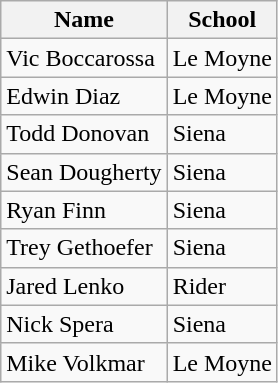<table class=wikitable>
<tr>
<th>Name</th>
<th>School</th>
</tr>
<tr>
<td>Vic Boccarossa</td>
<td>Le Moyne</td>
</tr>
<tr>
<td>Edwin Diaz</td>
<td>Le Moyne</td>
</tr>
<tr>
<td>Todd Donovan</td>
<td>Siena</td>
</tr>
<tr>
<td>Sean Dougherty</td>
<td>Siena</td>
</tr>
<tr>
<td>Ryan Finn</td>
<td>Siena</td>
</tr>
<tr>
<td>Trey Gethoefer</td>
<td>Siena</td>
</tr>
<tr>
<td>Jared Lenko</td>
<td>Rider</td>
</tr>
<tr>
<td>Nick Spera</td>
<td>Siena</td>
</tr>
<tr>
<td>Mike Volkmar</td>
<td>Le Moyne</td>
</tr>
</table>
